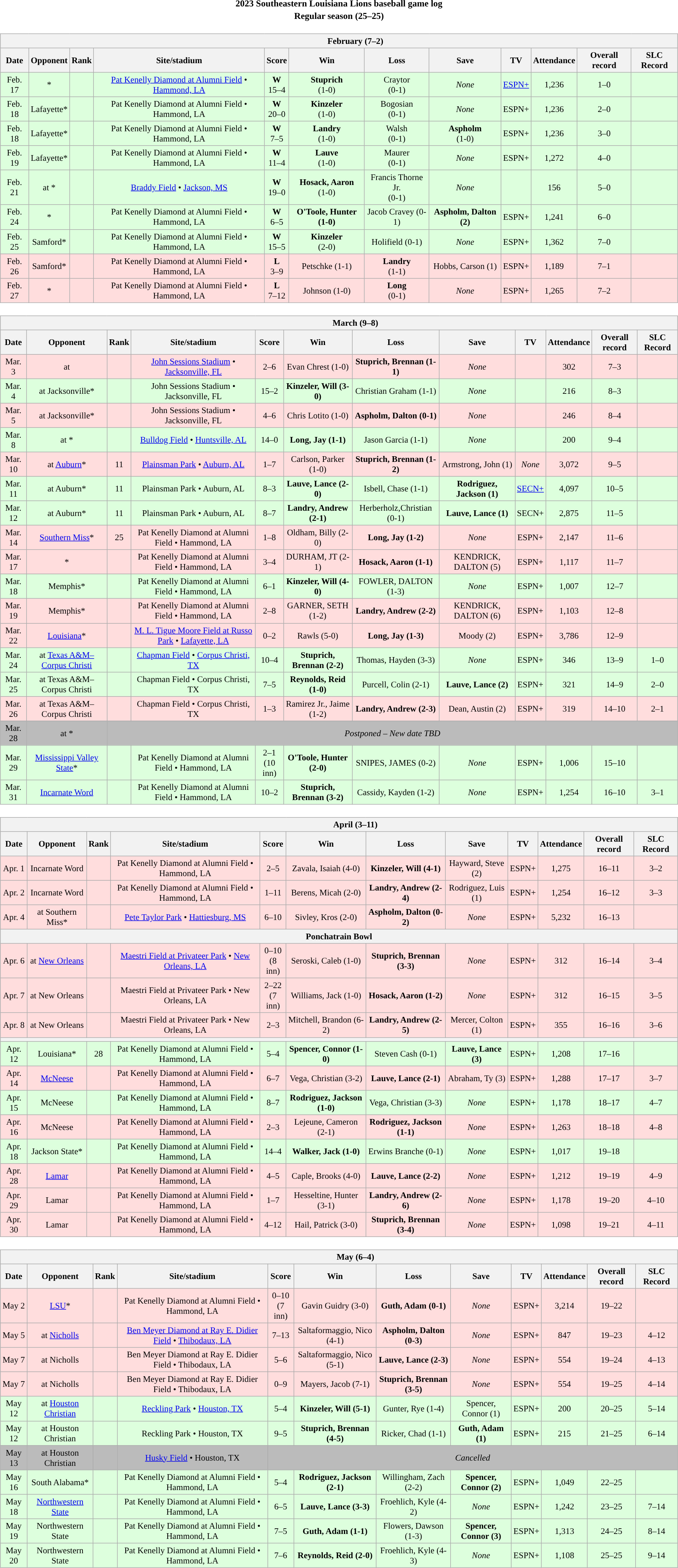<table class="toccolours" width=95% style="clear:both; margin:1.5em auto; text-align:center;">
<tr>
<th colspan=2>2023 Southeastern Louisiana Lions baseball game log</th>
</tr>
<tr>
<th colspan=2>Regular season (25–25)</th>
</tr>
<tr valign="top">
<td><br><table class="wikitable collapsible collapsed" style="margin:auto; width:100%; text-align:center; font-size:95%">
<tr>
<th colspan=12 style="padding-left:4em;">February (7–2)</th>
</tr>
<tr>
<th>Date</th>
<th>Opponent</th>
<th>Rank</th>
<th>Site/stadium</th>
<th>Score</th>
<th>Win</th>
<th>Loss</th>
<th>Save</th>
<th>TV</th>
<th>Attendance</th>
<th>Overall record</th>
<th>SLC Record</th>
</tr>
<tr align="center" bgcolor=#ddffdd>
<td>Feb. 17</td>
<td>*</td>
<td></td>
<td><a href='#'>Pat Kenelly Diamond at Alumni Field</a> • <a href='#'>Hammond, LA</a></td>
<td><strong>W</strong><br>15–4</td>
<td><strong>Stuprich</strong><br>(1-0)</td>
<td>Craytor<br>(0-1)</td>
<td><em>None</em></td>
<td><a href='#'>ESPN+</a></td>
<td>1,236</td>
<td>1–0</td>
<td></td>
</tr>
<tr align="center" bgcolor=#ddffdd>
<td>Feb. 18</td>
<td>Lafayette*</td>
<td></td>
<td>Pat Kenelly Diamond at Alumni Field • Hammond, LA</td>
<td><strong>W</strong><br>20–0</td>
<td><strong>Kinzeler</strong><br>(1-0)</td>
<td>Bogosian<br>(0-1)</td>
<td><em>None</em></td>
<td>ESPN+</td>
<td>1,236</td>
<td>2–0</td>
<td></td>
</tr>
<tr align="center" bgcolor=#ddffdd>
<td>Feb. 18</td>
<td>Lafayette*</td>
<td></td>
<td>Pat Kenelly Diamond at Alumni Field • Hammond, LA</td>
<td><strong>W</strong><br>7–5</td>
<td><strong>Landry</strong><br>(1-0)</td>
<td>Walsh<br>(0-1)</td>
<td><strong>Aspholm</strong><br>(1-0)</td>
<td>ESPN+</td>
<td>1,236</td>
<td>3–0</td>
<td></td>
</tr>
<tr align="center" bgcolor=#ddffdd>
<td>Feb. 19</td>
<td>Lafayette*</td>
<td></td>
<td>Pat Kenelly Diamond at Alumni Field • Hammond, LA</td>
<td><strong>W</strong><br>11–4</td>
<td><strong>Lauve</strong><br>(1-0)</td>
<td>Maurer<br>(0-1)</td>
<td><em>None</em></td>
<td>ESPN+</td>
<td>1,272</td>
<td>4–0</td>
<td></td>
</tr>
<tr align="center" bgcolor=#ddffdd>
<td>Feb. 21</td>
<td>at *</td>
<td></td>
<td><a href='#'>Braddy Field</a> • <a href='#'>Jackson, MS</a></td>
<td><strong>W</strong><br>19–0</td>
<td><strong>Hosack, Aaron</strong><br>(1-0)</td>
<td>Francis Thorne Jr.<br>(0-1)</td>
<td><em>None</em></td>
<td></td>
<td>156</td>
<td>5–0</td>
<td></td>
</tr>
<tr align="center" bgcolor=#ddffdd>
<td>Feb. 24</td>
<td>*</td>
<td></td>
<td>Pat Kenelly Diamond at Alumni Field • Hammond, LA</td>
<td><strong>W</strong><br>6–5</td>
<td><strong>O'Toole, Hunter (1-0)</strong></td>
<td>Jacob Cravey (0-1)</td>
<td><strong>Aspholm, Dalton (2)</strong></td>
<td>ESPN+</td>
<td>1,241</td>
<td>6–0</td>
<td></td>
</tr>
<tr align="center" bgcolor=#ddffdd>
<td>Feb. 25</td>
<td>Samford*</td>
<td></td>
<td>Pat Kenelly Diamond at Alumni Field • Hammond, LA</td>
<td><strong>W</strong><br>15–5</td>
<td><strong>Kinzeler</strong><br>(2-0)</td>
<td>Holifield (0-1)</td>
<td><em>None</em></td>
<td>ESPN+</td>
<td>1,362</td>
<td>7–0</td>
<td></td>
</tr>
<tr align="center" bgcolor=#ffdddd>
<td>Feb. 26</td>
<td>Samford*</td>
<td></td>
<td>Pat Kenelly Diamond at Alumni Field • Hammond, LA</td>
<td><strong>L</strong><br>3–9</td>
<td>Petschke (1-1)</td>
<td><strong>Landry</strong><br>(1-1)</td>
<td>Hobbs, Carson (1)</td>
<td>ESPN+</td>
<td>1,189</td>
<td>7–1</td>
<td></td>
</tr>
<tr align="center" bgcolor=#ffdddd>
<td>Feb. 27</td>
<td>*</td>
<td></td>
<td>Pat Kenelly Diamond at Alumni Field • Hammond, LA</td>
<td><strong>L</strong><br>7–12</td>
<td>Johnson (1-0)</td>
<td><strong>Long</strong><br>(0-1)</td>
<td><em>None</em></td>
<td>ESPN+</td>
<td>1,265</td>
<td>7–2</td>
<td></td>
</tr>
</table>
</td>
</tr>
<tr>
<td><br><table class="wikitable collapsible collapsed" style="margin:auto; width:100%; text-align:center; font-size:95%">
<tr>
<th colspan=12 style="padding-left:4em;">March (9–8)</th>
</tr>
<tr>
<th>Date</th>
<th>Opponent</th>
<th>Rank</th>
<th>Site/stadium</th>
<th>Score</th>
<th>Win</th>
<th>Loss</th>
<th>Save</th>
<th>TV</th>
<th>Attendance</th>
<th>Overall record</th>
<th>SLC Record</th>
</tr>
<tr align="center" bgcolor=#ffdddd>
<td>Mar. 3</td>
<td>at </td>
<td></td>
<td><a href='#'>John Sessions Stadium</a> • <a href='#'>Jacksonville, FL</a></td>
<td>2–6</td>
<td>Evan Chrest (1-0)</td>
<td><strong>Stuprich, Brennan (1-1)</strong></td>
<td><em>None</em></td>
<td></td>
<td>302</td>
<td>7–3</td>
<td></td>
</tr>
<tr align="center" bgcolor=#ddffdd>
<td>Mar. 4</td>
<td>at Jacksonville*</td>
<td></td>
<td>John Sessions Stadium • Jacksonville, FL</td>
<td>15–2</td>
<td><strong>Kinzeler, Will (3-0)</strong></td>
<td>Christian Graham (1-1)</td>
<td><em>None</em></td>
<td></td>
<td>216</td>
<td>8–3</td>
<td></td>
</tr>
<tr align="center" bgcolor=#ffdddd>
<td>Mar. 5</td>
<td>at Jacksonville*</td>
<td></td>
<td>John Sessions Stadium • Jacksonville, FL</td>
<td>4–6</td>
<td>Chris Lotito (1-0)</td>
<td><strong>Aspholm, Dalton (0-1)</strong></td>
<td><em>None</em></td>
<td></td>
<td>246</td>
<td>8–4</td>
<td></td>
</tr>
<tr align="center" bgcolor=#ddffdd>
<td>Mar. 8</td>
<td>at *</td>
<td></td>
<td><a href='#'>Bulldog Field</a> • <a href='#'>Huntsville, AL</a></td>
<td>14–0</td>
<td><strong>Long, Jay (1-1)</strong></td>
<td>Jason Garcia (1-1)</td>
<td><em>None</em></td>
<td></td>
<td>200</td>
<td>9–4</td>
<td></td>
</tr>
<tr align="center" bgcolor=#ffdddd>
<td>Mar. 10</td>
<td>at <a href='#'>Auburn</a>*</td>
<td>11</td>
<td><a href='#'>Plainsman Park</a> • <a href='#'>Auburn, AL</a></td>
<td>1–7</td>
<td>Carlson, Parker (1-0)</td>
<td><strong>Stuprich, Brennan (1-2)</strong></td>
<td>Armstrong, John (1)</td>
<td><em>None</em></td>
<td>3,072</td>
<td>9–5</td>
<td></td>
</tr>
<tr align="center" bgcolor=#ddffdd>
<td>Mar. 11</td>
<td>at Auburn*</td>
<td>11</td>
<td>Plainsman Park • Auburn, AL</td>
<td>8–3</td>
<td><strong>Lauve, Lance (2-0)</strong></td>
<td>Isbell, Chase (1-1)</td>
<td><strong>Rodriguez, Jackson (1)</strong></td>
<td><a href='#'>SECN+</a></td>
<td>4,097</td>
<td>10–5</td>
<td></td>
</tr>
<tr align="center" bgcolor=#ddffdd>
<td>Mar. 12</td>
<td>at Auburn*</td>
<td>11</td>
<td>Plainsman Park • Auburn, AL</td>
<td>8–7</td>
<td><strong>Landry, Andrew (2-1)</strong></td>
<td>Herberholz,Christian (0-1)</td>
<td><strong>Lauve, Lance (1)</strong></td>
<td>SECN+</td>
<td>2,875</td>
<td>11–5</td>
<td></td>
</tr>
<tr align="center" bgcolor=#ffdddd>
<td>Mar. 14</td>
<td><a href='#'>Southern Miss</a>*</td>
<td>25</td>
<td>Pat Kenelly Diamond at Alumni Field • Hammond, LA</td>
<td>1–8</td>
<td>Oldham, Billy (2-0)</td>
<td><strong>Long, Jay (1-2)</strong></td>
<td><em>None</em></td>
<td>ESPN+</td>
<td>2,147</td>
<td>11–6</td>
<td></td>
</tr>
<tr align="center" bgcolor=#ffdddd>
<td>Mar. 17</td>
<td>*</td>
<td></td>
<td>Pat Kenelly Diamond at Alumni Field • Hammond, LA</td>
<td>3–4</td>
<td>DURHAM, JT (2-1)</td>
<td><strong>Hosack, Aaron (1-1)</strong></td>
<td>KENDRICK, DALTON (5)</td>
<td>ESPN+</td>
<td>1,117</td>
<td>11–7</td>
<td></td>
</tr>
<tr align="center" bgcolor=#ddffdd>
<td>Mar. 18</td>
<td>Memphis*</td>
<td></td>
<td>Pat Kenelly Diamond at Alumni Field • Hammond, LA</td>
<td>6–1</td>
<td><strong>Kinzeler, Will (4-0)</strong></td>
<td>FOWLER, DALTON (1-3)</td>
<td><em>None</em></td>
<td>ESPN+</td>
<td>1,007</td>
<td>12–7</td>
<td></td>
</tr>
<tr align="center" bgcolor=#ffdddd>
<td>Mar. 19</td>
<td>Memphis*</td>
<td></td>
<td>Pat Kenelly Diamond at Alumni Field • Hammond, LA</td>
<td>2–8</td>
<td>GARNER, SETH (1-2)</td>
<td><strong>Landry, Andrew (2-2)</strong></td>
<td>KENDRICK, DALTON (6)</td>
<td>ESPN+</td>
<td>1,103</td>
<td>12–8</td>
<td></td>
</tr>
<tr align="center" bgcolor=#ffdddd>
<td>Mar. 22</td>
<td><a href='#'>Louisiana</a>*</td>
<td></td>
<td><a href='#'>M. L. Tigue Moore Field at Russo Park</a> • <a href='#'>Lafayette, LA</a></td>
<td>0–2</td>
<td>Rawls (5-0)</td>
<td><strong>Long, Jay (1-3)</strong></td>
<td>Moody (2)</td>
<td>ESPN+</td>
<td>3,786</td>
<td>12–9</td>
<td></td>
</tr>
<tr align="center" bgcolor=#ddffdd>
<td>Mar. 24</td>
<td>at <a href='#'>Texas A&M–Corpus Christi</a></td>
<td></td>
<td><a href='#'>Chapman Field</a> • <a href='#'>Corpus Christi, TX</a></td>
<td>10–4</td>
<td><strong>Stuprich, Brennan (2-2)</strong></td>
<td>Thomas, Hayden (3-3)</td>
<td><em>None</em></td>
<td>ESPN+</td>
<td>346</td>
<td>13–9</td>
<td>1–0</td>
</tr>
<tr align="center" bgcolor=#ddffdd>
<td>Mar. 25</td>
<td>at Texas A&M–Corpus Christi</td>
<td></td>
<td>Chapman Field • Corpus Christi, TX</td>
<td>7–5</td>
<td><strong>Reynolds, Reid (1-0)</strong></td>
<td>Purcell, Colin (2-1)</td>
<td><strong>Lauve, Lance (2)</strong></td>
<td>ESPN+</td>
<td>321</td>
<td>14–9</td>
<td>2–0</td>
</tr>
<tr align="center" bgcolor=#ffdddd>
<td>Mar. 26</td>
<td>at Texas A&M–Corpus Christi</td>
<td></td>
<td>Chapman Field • Corpus Christi, TX</td>
<td>1–3</td>
<td>Ramirez Jr., Jaime (1-2)</td>
<td><strong>Landry, Andrew (2-3)</strong></td>
<td>Dean, Austin (2)</td>
<td>ESPN+</td>
<td>319</td>
<td>14–10</td>
<td>2–1</td>
</tr>
<tr align="center" bgcolor=#bbbbbb>
<td>Mar. 28</td>
<td>at *</td>
<td colspan=12><em>Postponed – New date TBD</em></td>
</tr>
<tr align="center" bgcolor=#ddffdd>
<td>Mar. 29</td>
<td><a href='#'>Mississippi Valley State</a>*</td>
<td></td>
<td>Pat Kenelly Diamond at Alumni Field • Hammond, LA</td>
<td>2–1<br>(10 inn)</td>
<td><strong>O'Toole, Hunter (2-0)</strong></td>
<td>SNIPES, JAMES (0-2)</td>
<td><em>None</em></td>
<td>ESPN+</td>
<td>1,006</td>
<td>15–10</td>
<td></td>
</tr>
<tr align="center" bgcolor=#ddffdd>
<td>Mar. 31</td>
<td><a href='#'>Incarnate Word</a></td>
<td></td>
<td>Pat Kenelly Diamond at Alumni Field • Hammond, LA</td>
<td>10–2</td>
<td><strong>Stuprich, Brennan (3-2)</strong></td>
<td>Cassidy, Kayden (1-2)</td>
<td><em>None</em></td>
<td>ESPN+</td>
<td>1,254</td>
<td>16–10</td>
<td>3–1</td>
</tr>
</table>
</td>
</tr>
<tr>
<td><br><table class="wikitable collapsible collapsed" style="margin:auto; width:100%; text-align:center; font-size:95%">
<tr>
<th colspan=12 style="padding-left:4em;">April (3–11)</th>
</tr>
<tr>
<th>Date</th>
<th>Opponent</th>
<th>Rank</th>
<th>Site/stadium</th>
<th>Score</th>
<th>Win</th>
<th>Loss</th>
<th>Save</th>
<th>TV</th>
<th>Attendance</th>
<th>Overall record</th>
<th>SLC Record</th>
</tr>
<tr align="center" bgcolor=#ffdddd>
<td>Apr. 1</td>
<td>Incarnate Word</td>
<td></td>
<td>Pat Kenelly Diamond at Alumni Field • Hammond, LA</td>
<td>2–5</td>
<td>Zavala, Isaiah (4-0)</td>
<td><strong>Kinzeler, Will (4-1)</strong></td>
<td>Hayward, Steve (2)</td>
<td>ESPN+</td>
<td>1,275</td>
<td>16–11</td>
<td>3–2</td>
</tr>
<tr align="center" bgcolor=#ffdddd>
<td>Apr. 2</td>
<td>Incarnate Word</td>
<td></td>
<td>Pat Kenelly Diamond at Alumni Field • Hammond, LA</td>
<td>1–11</td>
<td>Berens, Micah (2-0)</td>
<td><strong>Landry, Andrew (2-4)</strong></td>
<td>Rodriguez, Luis (1)</td>
<td>ESPN+</td>
<td>1,254</td>
<td>16–12</td>
<td>3–3</td>
</tr>
<tr align="center" bgcolor=#ffdddd>
<td>Apr. 4</td>
<td>at Southern Miss*</td>
<td></td>
<td><a href='#'>Pete Taylor Park</a> • <a href='#'>Hattiesburg, MS</a></td>
<td>6–10</td>
<td>Sivley, Kros (2-0)</td>
<td><strong>Aspholm, Dalton (0-2)</strong></td>
<td><em>None</em></td>
<td>ESPN+</td>
<td>5,232</td>
<td>16–13</td>
<td></td>
</tr>
<tr>
<th colspan=12>Ponchatrain Bowl</th>
</tr>
<tr align="center" bgcolor=#ffdddd>
<td>Apr. 6</td>
<td>at <a href='#'>New Orleans</a></td>
<td></td>
<td><a href='#'>Maestri Field at Privateer Park</a> • <a href='#'>New Orleans, LA</a></td>
<td>0–10<br>(8 inn)</td>
<td>Seroski, Caleb (1-0)</td>
<td><strong>Stuprich, Brennan (3-3)</strong></td>
<td><em>None</em></td>
<td>ESPN+</td>
<td>312</td>
<td>16–14</td>
<td>3–4</td>
</tr>
<tr align="center" bgcolor=#ffdddd>
<td>Apr. 7</td>
<td>at New Orleans</td>
<td></td>
<td>Maestri Field at Privateer Park • New Orleans, LA</td>
<td>2–22<br>(7 inn)</td>
<td>Williams, Jack (1-0)</td>
<td><strong>Hosack, Aaron (1-2)</strong></td>
<td><em>None</em></td>
<td>ESPN+</td>
<td>312</td>
<td>16–15</td>
<td>3–5</td>
</tr>
<tr align="center" bgcolor=#ffdddd>
<td>Apr. 8</td>
<td>at New Orleans</td>
<td></td>
<td>Maestri Field at Privateer Park • New Orleans, LA</td>
<td>2–3</td>
<td>Mitchell, Brandon (6-2)</td>
<td><strong>Landry, Andrew (2-5)</strong></td>
<td>Mercer, Colton (1)</td>
<td>ESPN+</td>
<td>355</td>
<td>16–16</td>
<td>3–6</td>
</tr>
<tr>
<th colspan=12></th>
</tr>
<tr align="center" bgcolor=#ddffdd>
<td>Apr. 12</td>
<td>Louisiana*</td>
<td>28</td>
<td>Pat Kenelly Diamond at Alumni Field • Hammond, LA</td>
<td>5–4</td>
<td><strong>Spencer, Connor (1-0)</strong></td>
<td>Steven Cash (0-1)</td>
<td><strong>Lauve, Lance (3)</strong></td>
<td>ESPN+</td>
<td>1,208</td>
<td>17–16</td>
<td></td>
</tr>
<tr align="center" bgcolor=#ffdddd>
<td>Apr. 14</td>
<td><a href='#'>McNeese</a></td>
<td></td>
<td>Pat Kenelly Diamond at Alumni Field • Hammond, LA</td>
<td>6–7</td>
<td>Vega, Christian (3-2)</td>
<td><strong>Lauve, Lance (2-1)</strong></td>
<td>Abraham, Ty (3)</td>
<td>ESPN+</td>
<td>1,288</td>
<td>17–17</td>
<td>3–7</td>
</tr>
<tr align="center" bgcolor=#ddffdd>
<td>Apr. 15</td>
<td>McNeese</td>
<td></td>
<td>Pat Kenelly Diamond at Alumni Field • Hammond, LA</td>
<td>8–7</td>
<td><strong>Rodriguez, Jackson (1-0)</strong></td>
<td>Vega, Christian (3-3)</td>
<td><em>None</em></td>
<td>ESPN+</td>
<td>1,178</td>
<td>18–17</td>
<td>4–7</td>
</tr>
<tr align="center" bgcolor=#ffdddd>
<td>Apr. 16</td>
<td>McNeese</td>
<td></td>
<td>Pat Kenelly Diamond at Alumni Field • Hammond, LA</td>
<td>2–3</td>
<td>Lejeune, Cameron (2-1)</td>
<td><strong>Rodriguez, Jackson (1-1)</strong></td>
<td><em>None</em></td>
<td>ESPN+</td>
<td>1,263</td>
<td>18–18</td>
<td>4–8</td>
</tr>
<tr align="center" bgcolor=#ddffdd>
<td>Apr. 18</td>
<td>Jackson State*</td>
<td></td>
<td>Pat Kenelly Diamond at Alumni Field • Hammond, LA</td>
<td>14–4</td>
<td><strong>Walker, Jack (1-0)</strong></td>
<td>Erwins Branche (0-1)</td>
<td><em>None</em></td>
<td>ESPN+</td>
<td>1,017</td>
<td>19–18</td>
<td></td>
</tr>
<tr align="center" bgcolor=#ffdddd>
<td>Apr. 28</td>
<td><a href='#'>Lamar</a></td>
<td></td>
<td>Pat Kenelly Diamond at Alumni Field • Hammond, LA</td>
<td>4–5</td>
<td>Caple, Brooks (4-0)</td>
<td><strong>Lauve, Lance (2-2)</strong></td>
<td><em>None</em></td>
<td>ESPN+</td>
<td>1,212</td>
<td>19–19</td>
<td>4–9</td>
</tr>
<tr align="center" bgcolor=#ffdddd>
<td>Apr. 29</td>
<td>Lamar</td>
<td></td>
<td>Pat Kenelly Diamond at Alumni Field • Hammond, LA</td>
<td>1–7</td>
<td>Hesseltine, Hunter (3-1)</td>
<td><strong>Landry, Andrew (2-6)</strong></td>
<td><em>None</em></td>
<td>ESPN+</td>
<td>1,178</td>
<td>19–20</td>
<td>4–10</td>
</tr>
<tr align="center" bgcolor=#ffdddd>
<td>Apr. 30</td>
<td>Lamar</td>
<td></td>
<td>Pat Kenelly Diamond at Alumni Field • Hammond, LA</td>
<td>4–12</td>
<td>Hail, Patrick (3-0)</td>
<td><strong>Stuprich, Brennan (3-4)</strong></td>
<td><em>None</em></td>
<td>ESPN+</td>
<td>1,098</td>
<td>19–21</td>
<td>4–11</td>
</tr>
</table>
</td>
</tr>
<tr>
<td><br><table class="wikitable collapsible" style="margin:auto; width:100%; text-align:center; font-size:95%">
<tr>
<th colspan=13 style="padding-left:4em;">May (6–4)</th>
</tr>
<tr>
<th>Date</th>
<th>Opponent</th>
<th>Rank</th>
<th>Site/stadium</th>
<th>Score</th>
<th>Win</th>
<th>Loss</th>
<th>Save</th>
<th>TV</th>
<th>Attendance</th>
<th>Overall record</th>
<th>SLC Record</th>
</tr>
<tr align="center" bgcolor=#ffdddd>
<td>May 2</td>
<td><a href='#'>LSU</a>*</td>
<td></td>
<td>Pat Kenelly Diamond at Alumni Field • Hammond, LA</td>
<td>0–10<br>(7 inn)</td>
<td>Gavin Guidry (3-0)</td>
<td><strong>Guth, Adam (0-1)</strong></td>
<td><em>None</em></td>
<td>ESPN+</td>
<td>3,214</td>
<td>19–22</td>
<td></td>
</tr>
<tr align="center" bgcolor=#ffdddd>
<td>May 5</td>
<td>at <a href='#'>Nicholls</a></td>
<td></td>
<td><a href='#'>Ben Meyer Diamond at Ray E. Didier Field</a> • <a href='#'>Thibodaux, LA</a></td>
<td>7–13</td>
<td>Saltaformaggio, Nico (4-1)</td>
<td><strong>Aspholm, Dalton (0-3)</strong></td>
<td><em>None</em></td>
<td>ESPN+</td>
<td>847</td>
<td>19–23</td>
<td>4–12</td>
</tr>
<tr align="center" bgcolor=#ffdddd>
<td>May 7</td>
<td>at Nicholls</td>
<td></td>
<td>Ben Meyer Diamond at Ray E. Didier Field • Thibodaux, LA</td>
<td>5–6</td>
<td>Saltaformaggio, Nico (5-1)</td>
<td><strong>Lauve, Lance (2-3)</strong></td>
<td><em>None</em></td>
<td>ESPN+</td>
<td>554</td>
<td>19–24</td>
<td>4–13</td>
</tr>
<tr align="center" bgcolor=#ffdddd>
<td>May 7</td>
<td>at Nicholls</td>
<td></td>
<td>Ben Meyer Diamond at Ray E. Didier Field • Thibodaux, LA</td>
<td>0–9</td>
<td>Mayers, Jacob (7-1)</td>
<td><strong>Stuprich, Brennan (3-5)</strong></td>
<td><em>None</em></td>
<td>ESPN+</td>
<td>554</td>
<td>19–25</td>
<td>4–14</td>
</tr>
<tr align="center" bgcolor=#ddffdd>
<td>May 12</td>
<td>at <a href='#'>Houston Christian</a></td>
<td></td>
<td><a href='#'>Reckling Park</a> • <a href='#'>Houston, TX</a></td>
<td>5–4</td>
<td><strong>Kinzeler, Will (5-1)</strong></td>
<td>Gunter, Rye (1-4)</td>
<td>Spencer, Connor (1)</td>
<td>ESPN+</td>
<td>200</td>
<td>20–25</td>
<td>5–14</td>
</tr>
<tr align="center" bgcolor=#ddffdd>
<td>May 12</td>
<td>at Houston Christian</td>
<td></td>
<td>Reckling Park • Houston, TX</td>
<td>9–5</td>
<td><strong>Stuprich, Brennan (4-5)</strong></td>
<td>Ricker, Chad (1-1)</td>
<td><strong>Guth, Adam (1)</strong></td>
<td>ESPN+</td>
<td>215</td>
<td>21–25</td>
<td>6–14</td>
</tr>
<tr align="center" bgcolor=#bbbbbb>
<td>May 13</td>
<td>at Houston Christian</td>
<td></td>
<td><a href='#'>Husky Field</a> • Houston, TX</td>
<td colspan=12><em>Cancelled</em></td>
</tr>
<tr align="center" bgcolor=#ddffdd>
<td>May 16</td>
<td>South Alabama*</td>
<td></td>
<td>Pat Kenelly Diamond at Alumni Field • Hammond, LA</td>
<td>5–4</td>
<td><strong>Rodriguez, Jackson (2-1)</strong></td>
<td>Willingham, Zach (2-2)</td>
<td><strong>Spencer, Connor (2)</strong></td>
<td>ESPN+</td>
<td>1,049</td>
<td>22–25</td>
<td></td>
</tr>
<tr align="center" bgcolor=#ddffdd>
<td>May 18</td>
<td><a href='#'>Northwestern State</a></td>
<td></td>
<td>Pat Kenelly Diamond at Alumni Field • Hammond, LA</td>
<td>6–5</td>
<td><strong>Lauve, Lance (3-3)</strong></td>
<td>Froehlich, Kyle (4-2)</td>
<td><em>None</em></td>
<td>ESPN+</td>
<td>1,242</td>
<td>23–25</td>
<td>7–14</td>
</tr>
<tr align="center" bgcolor=#ddffdd>
<td>May 19</td>
<td>Northwestern State</td>
<td></td>
<td>Pat Kenelly Diamond at Alumni Field • Hammond, LA</td>
<td>7–5</td>
<td><strong>Guth, Adam (1-1)</strong></td>
<td>Flowers, Dawson (1-3)</td>
<td><strong>Spencer, Connor (3)</strong></td>
<td>ESPN+</td>
<td>1,313</td>
<td>24–25</td>
<td>8–14</td>
</tr>
<tr align="center" bgcolor=#ddffdd>
<td>May 20</td>
<td>Northwestern State</td>
<td></td>
<td>Pat Kenelly Diamond at Alumni Field • Hammond, LA</td>
<td>7–6</td>
<td><strong>Reynolds, Reid (2-0)</strong></td>
<td>Froehlich, Kyle (4-3)</td>
<td><em>None</em></td>
<td>ESPN+</td>
<td>1,108</td>
<td>25–25</td>
<td>9–14</td>
</tr>
</table>
</td>
</tr>
</table>
